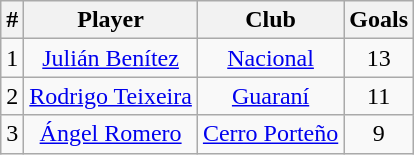<table class="wikitable" style="text-align:center;">
<tr>
<th>#</th>
<th>Player</th>
<th>Club</th>
<th>Goals</th>
</tr>
<tr>
<td>1</td>
<td> <a href='#'>Julián Benítez</a></td>
<td><a href='#'>Nacional</a></td>
<td>13</td>
</tr>
<tr>
<td>2</td>
<td> <a href='#'>Rodrigo Teixeira</a></td>
<td><a href='#'>Guaraní</a></td>
<td>11</td>
</tr>
<tr>
<td>3</td>
<td> <a href='#'>Ángel Romero</a></td>
<td><a href='#'>Cerro Porteño</a></td>
<td>9</td>
</tr>
</table>
